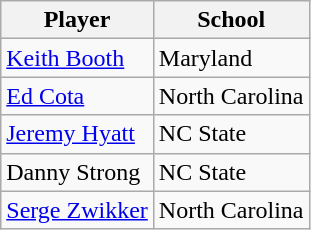<table class="wikitable sortable">
<tr>
<th>Player</th>
<th>School</th>
</tr>
<tr>
<td><a href='#'>Keith Booth</a></td>
<td>Maryland</td>
</tr>
<tr>
<td><a href='#'>Ed Cota</a></td>
<td>North Carolina</td>
</tr>
<tr>
<td><a href='#'>Jeremy Hyatt</a></td>
<td>NC State</td>
</tr>
<tr>
<td>Danny Strong</td>
<td>NC State</td>
</tr>
<tr>
<td><a href='#'>Serge Zwikker</a></td>
<td>North Carolina</td>
</tr>
</table>
